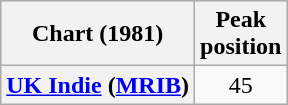<table class="wikitable sortable plainrowheaders" style="text-align:center">
<tr>
<th>Chart (1981)</th>
<th>Peak<br>position</th>
</tr>
<tr>
<th scope="row"><a href='#'>UK Indie</a> (<a href='#'>MRIB</a>)</th>
<td>45</td>
</tr>
</table>
